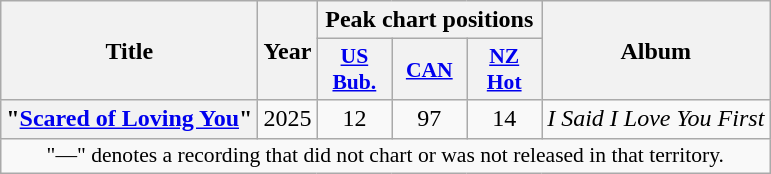<table class="wikitable plainrowheaders" style="text-align:center;">
<tr>
<th scope="col" rowspan="2">Title</th>
<th scope="col" rowspan="2">Year</th>
<th scope="col" colspan="3">Peak chart positions</th>
<th scope="col" rowspan="2">Album</th>
</tr>
<tr>
<th scope="col" style="width:3em;font-size:90%;"><a href='#'>US<br>Bub.</a><br></th>
<th scope="col" style="width:3em;font-size:90%;"><a href='#'>CAN</a><br></th>
<th scope="col" style="width:3em;font-size:90%;"><a href='#'>NZ<br>Hot</a><br></th>
</tr>
<tr>
<th scope="row">"<a href='#'>Scared of Loving You</a>"<br></th>
<td>2025</td>
<td>12</td>
<td>97</td>
<td>14</td>
<td><em>I Said I Love You First</em></td>
</tr>
<tr>
<td colspan="7" style="font-size:90%;">"—" denotes a recording that did not chart or was not released in that territory.</td>
</tr>
</table>
